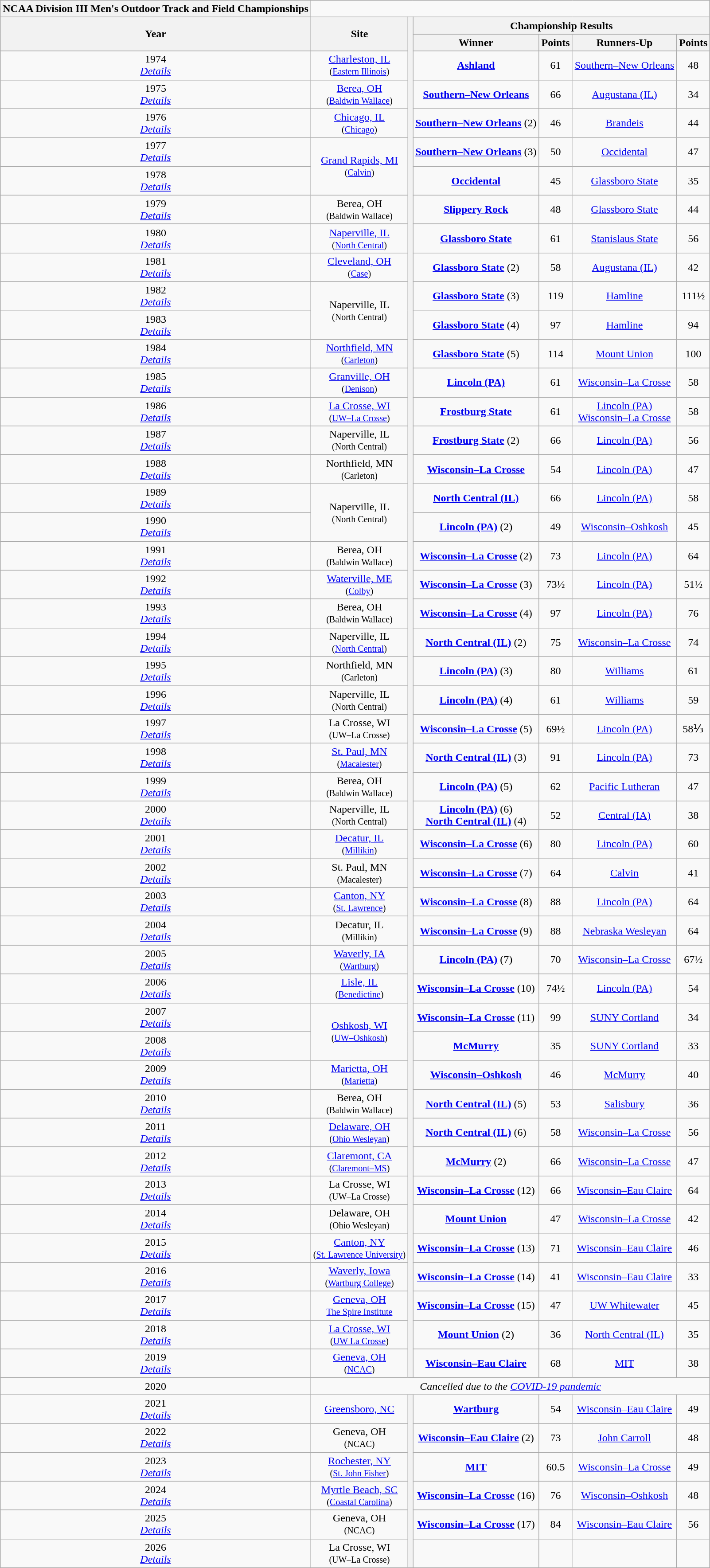<table class="wikitable" style="text-align:center">
<tr>
<th style=>NCAA Division III Men's Outdoor Track and Field Championships</th>
</tr>
<tr>
<th rowspan="2">Year</th>
<th rowspan="2">Site</th>
<th rowspan="48"></th>
<th colspan=4>Championship Results</th>
</tr>
<tr>
<th>Winner</th>
<th>Points</th>
<th>Runners-Up</th>
<th>Points</th>
</tr>
<tr>
<td>1974 <br> <em><a href='#'>Details</a></em></td>
<td><a href='#'>Charleston, IL</a><br><small>(<a href='#'>Eastern Illinois</a>)</small></td>
<td><strong><a href='#'>Ashland</a></strong></td>
<td align=center>61</td>
<td><a href='#'>Southern–New Orleans</a></td>
<td align=center>48</td>
</tr>
<tr>
<td>1975 <br> <em><a href='#'>Details</a></em></td>
<td><a href='#'>Berea, OH</a><br><small>(<a href='#'>Baldwin Wallace</a>)</small></td>
<td><strong><a href='#'>Southern–New Orleans</a></strong></td>
<td>66</td>
<td><a href='#'>Augustana (IL)</a></td>
<td>34</td>
</tr>
<tr>
<td>1976 <br> <em><a href='#'>Details</a></em></td>
<td><a href='#'>Chicago, IL</a><br><small>(<a href='#'>Chicago</a>)</small></td>
<td><strong><a href='#'>Southern–New Orleans</a></strong> (2)</td>
<td>46</td>
<td><a href='#'>Brandeis</a></td>
<td>44</td>
</tr>
<tr>
<td>1977 <br> <em><a href='#'>Details</a></em></td>
<td rowspan="2"><a href='#'>Grand Rapids, MI</a><br><small>(<a href='#'>Calvin</a>)</small></td>
<td><strong><a href='#'>Southern–New Orleans</a></strong> (3)</td>
<td>50</td>
<td><a href='#'>Occidental</a></td>
<td>47</td>
</tr>
<tr>
<td>1978 <br> <em><a href='#'>Details</a></em></td>
<td><strong><a href='#'>Occidental</a></strong></td>
<td>45</td>
<td><a href='#'>Glassboro State</a></td>
<td>35</td>
</tr>
<tr>
<td>1979 <br> <em><a href='#'>Details</a></em></td>
<td>Berea, OH<br><small>(Baldwin Wallace)</small></td>
<td><strong><a href='#'>Slippery Rock</a></strong></td>
<td>48</td>
<td><a href='#'>Glassboro State</a></td>
<td>44</td>
</tr>
<tr>
<td>1980 <br> <em><a href='#'>Details</a></em></td>
<td><a href='#'>Naperville, IL</a><br><small>(<a href='#'>North Central</a>)</small></td>
<td><strong><a href='#'>Glassboro State</a></strong></td>
<td>61</td>
<td><a href='#'>Stanislaus State</a></td>
<td>56</td>
</tr>
<tr>
<td>1981 <br> <em><a href='#'>Details</a></em></td>
<td><a href='#'>Cleveland, OH</a><br><small>(<a href='#'>Case</a>)</small></td>
<td><strong><a href='#'>Glassboro State</a></strong> (2)</td>
<td>58</td>
<td><a href='#'>Augustana (IL)</a></td>
<td>42</td>
</tr>
<tr>
<td>1982 <br> <em><a href='#'>Details</a></em></td>
<td rowspan="2">Naperville, IL<br><small>(North Central)</small></td>
<td><strong><a href='#'>Glassboro State</a></strong> (3)</td>
<td>119</td>
<td><a href='#'>Hamline</a></td>
<td>111½</td>
</tr>
<tr>
<td>1983 <br> <em><a href='#'>Details</a></em></td>
<td><strong><a href='#'>Glassboro State</a></strong> (4)</td>
<td>97</td>
<td><a href='#'>Hamline</a></td>
<td>94</td>
</tr>
<tr>
<td>1984 <br> <em><a href='#'>Details</a></em></td>
<td><a href='#'>Northfield, MN</a><br><small>(<a href='#'>Carleton</a>)</small></td>
<td><strong><a href='#'>Glassboro State</a></strong> (5)</td>
<td>114</td>
<td><a href='#'>Mount Union</a></td>
<td>100</td>
</tr>
<tr>
<td>1985 <br> <em><a href='#'>Details</a></em></td>
<td><a href='#'>Granville, OH</a><br><small>(<a href='#'>Denison</a>)</small></td>
<td><strong><a href='#'>Lincoln (PA)</a></strong></td>
<td>61</td>
<td><a href='#'>Wisconsin–La Crosse</a></td>
<td>58</td>
</tr>
<tr>
<td>1986 <br> <em><a href='#'>Details</a></em></td>
<td><a href='#'>La Crosse, WI</a><br><small>(<a href='#'>UW–La Crosse</a>)</small></td>
<td><strong><a href='#'>Frostburg State</a></strong></td>
<td>61</td>
<td><a href='#'>Lincoln (PA)</a><br><a href='#'>Wisconsin–La Crosse</a></td>
<td>58</td>
</tr>
<tr>
<td>1987 <br> <em><a href='#'>Details</a></em></td>
<td>Naperville, IL<br><small>(North Central)</small></td>
<td><strong><a href='#'>Frostburg State</a></strong> (2)</td>
<td>66</td>
<td><a href='#'>Lincoln (PA)</a></td>
<td>56</td>
</tr>
<tr>
<td>1988 <br> <em><a href='#'>Details</a></em></td>
<td>Northfield, MN<br><small>(Carleton)</small></td>
<td><strong><a href='#'>Wisconsin–La Crosse</a></strong></td>
<td>54</td>
<td><a href='#'>Lincoln (PA)</a></td>
<td>47</td>
</tr>
<tr>
<td>1989 <br> <em><a href='#'>Details</a></em></td>
<td rowspan="2">Naperville, IL<br><small>(North Central)</small></td>
<td><strong><a href='#'>North Central (IL)</a></strong></td>
<td>66</td>
<td><a href='#'>Lincoln (PA)</a></td>
<td>58</td>
</tr>
<tr>
<td>1990 <br> <em><a href='#'>Details</a></em></td>
<td><strong><a href='#'>Lincoln (PA)</a></strong> (2)</td>
<td>49</td>
<td><a href='#'>Wisconsin–Oshkosh</a></td>
<td>45</td>
</tr>
<tr>
<td>1991 <br> <em><a href='#'>Details</a></em></td>
<td>Berea, OH<br><small>(Baldwin Wallace)</small></td>
<td><strong><a href='#'>Wisconsin–La Crosse</a></strong> (2)</td>
<td>73</td>
<td><a href='#'>Lincoln (PA)</a></td>
<td>64</td>
</tr>
<tr>
<td>1992 <br> <em><a href='#'>Details</a></em></td>
<td><a href='#'>Waterville, ME</a><br><small>(<a href='#'>Colby</a>)</small></td>
<td><strong><a href='#'>Wisconsin–La Crosse</a></strong> (3)</td>
<td>73½</td>
<td><a href='#'>Lincoln (PA)</a></td>
<td>51½</td>
</tr>
<tr>
<td>1993 <br> <em><a href='#'>Details</a></em></td>
<td>Berea, OH<br><small>(Baldwin Wallace)</small></td>
<td><strong><a href='#'>Wisconsin–La Crosse</a></strong>  (4)</td>
<td>97</td>
<td><a href='#'>Lincoln (PA)</a></td>
<td>76</td>
</tr>
<tr>
<td>1994 <br> <em><a href='#'>Details</a></em></td>
<td>Naperville, IL<br><small>(<a href='#'>North Central</a>)</small></td>
<td><strong><a href='#'>North Central (IL)</a></strong> (2)</td>
<td>75</td>
<td><a href='#'>Wisconsin–La Crosse</a></td>
<td>74</td>
</tr>
<tr>
<td>1995 <br> <em><a href='#'>Details</a></em></td>
<td>Northfield, MN<br><small>(Carleton)</small></td>
<td><strong><a href='#'>Lincoln (PA)</a></strong> (3)</td>
<td>80</td>
<td><a href='#'>Williams</a></td>
<td>61</td>
</tr>
<tr>
<td>1996 <br> <em><a href='#'>Details</a></em></td>
<td>Naperville, IL<br><small>(North Central)</small></td>
<td><strong><a href='#'>Lincoln (PA)</a></strong> (4)</td>
<td>61</td>
<td><a href='#'>Williams</a></td>
<td>59</td>
</tr>
<tr>
<td>1997 <br> <em><a href='#'>Details</a></em></td>
<td>La Crosse, WI<br><small>(UW–La Crosse)</small></td>
<td><strong><a href='#'>Wisconsin–La Crosse</a></strong> (5)</td>
<td>69½</td>
<td><a href='#'>Lincoln (PA)</a></td>
<td>58⅓</td>
</tr>
<tr>
<td>1998 <br> <em><a href='#'>Details</a></em></td>
<td><a href='#'>St. Paul, MN</a><br><small>(<a href='#'>Macalester</a>)</small></td>
<td><strong><a href='#'>North Central (IL)</a></strong> (3)</td>
<td>91</td>
<td><a href='#'>Lincoln (PA)</a></td>
<td>73</td>
</tr>
<tr>
<td>1999 <br> <em><a href='#'>Details</a></em></td>
<td>Berea, OH<br><small>(Baldwin Wallace)</small></td>
<td><strong><a href='#'>Lincoln (PA)</a></strong> (5)</td>
<td>62</td>
<td><a href='#'>Pacific Lutheran</a></td>
<td>47</td>
</tr>
<tr>
<td>2000 <br> <em><a href='#'>Details</a></em></td>
<td>Naperville, IL<br><small>(North Central)</small></td>
<td><strong><a href='#'>Lincoln (PA)</a></strong> (6)<br><strong><a href='#'>North Central (IL)</a></strong> (4)</td>
<td>52</td>
<td><a href='#'>Central (IA)</a></td>
<td>38</td>
</tr>
<tr>
<td>2001 <br> <em><a href='#'>Details</a></em></td>
<td><a href='#'>Decatur, IL</a><br><small>(<a href='#'>Millikin</a>)</small></td>
<td><strong><a href='#'>Wisconsin–La Crosse</a></strong> (6)</td>
<td>80</td>
<td><a href='#'>Lincoln (PA)</a></td>
<td>60</td>
</tr>
<tr>
<td>2002 <br> <em><a href='#'>Details</a></em></td>
<td>St. Paul, MN<br><small>(Macalester)</small></td>
<td><strong><a href='#'>Wisconsin–La Crosse</a></strong> (7)</td>
<td>64</td>
<td><a href='#'>Calvin</a></td>
<td>41</td>
</tr>
<tr>
<td>2003 <br> <em><a href='#'>Details</a></em></td>
<td><a href='#'>Canton, NY</a><br><small>(<a href='#'>St. Lawrence</a>)</small></td>
<td><strong><a href='#'>Wisconsin–La Crosse</a></strong> (8)</td>
<td>88</td>
<td><a href='#'>Lincoln (PA)</a></td>
<td>64</td>
</tr>
<tr>
<td>2004 <br> <em><a href='#'>Details</a></em></td>
<td>Decatur, IL<br><small>(Millikin)</small></td>
<td><strong><a href='#'>Wisconsin–La Crosse</a></strong> (9)</td>
<td>88</td>
<td><a href='#'>Nebraska Wesleyan</a></td>
<td>64</td>
</tr>
<tr>
<td>2005 <br> <em><a href='#'>Details</a></em></td>
<td><a href='#'>Waverly, IA</a><br><small>(<a href='#'>Wartburg</a>)</small></td>
<td><strong><a href='#'>Lincoln (PA)</a></strong> (7)</td>
<td>70</td>
<td><a href='#'>Wisconsin–La Crosse</a></td>
<td>67½</td>
</tr>
<tr>
<td>2006 <br> <em><a href='#'>Details</a></em></td>
<td><a href='#'>Lisle, IL</a><br><small>(<a href='#'>Benedictine</a>)</small></td>
<td><strong><a href='#'>Wisconsin–La Crosse</a></strong> (10)</td>
<td>74½</td>
<td><a href='#'>Lincoln (PA)</a></td>
<td>54</td>
</tr>
<tr>
<td>2007 <br> <em><a href='#'>Details</a></em></td>
<td rowspan="2"><a href='#'>Oshkosh, WI</a><br><small>(<a href='#'>UW–Oshkosh</a>)</small></td>
<td><strong><a href='#'>Wisconsin–La Crosse</a></strong> (11)</td>
<td>99</td>
<td><a href='#'>SUNY Cortland</a></td>
<td>34</td>
</tr>
<tr>
<td>2008 <br> <em><a href='#'>Details</a></em></td>
<td><strong><a href='#'>McMurry</a></strong></td>
<td>35</td>
<td><a href='#'>SUNY Cortland</a></td>
<td>33</td>
</tr>
<tr>
<td>2009 <br> <em><a href='#'>Details</a></em></td>
<td><a href='#'>Marietta, OH</a><br><small>(<a href='#'>Marietta</a>)</small></td>
<td><strong><a href='#'>Wisconsin–Oshkosh</a></strong></td>
<td>46</td>
<td><a href='#'>McMurry</a></td>
<td>40</td>
</tr>
<tr>
<td>2010 <br> <em><a href='#'>Details</a></em></td>
<td>Berea, OH<br><small>(Baldwin Wallace)</small></td>
<td><strong><a href='#'>North Central (IL)</a></strong> (5)</td>
<td>53</td>
<td><a href='#'>Salisbury</a></td>
<td>36</td>
</tr>
<tr>
<td>2011 <br> <em><a href='#'>Details</a></em></td>
<td><a href='#'>Delaware, OH</a><br><small>(<a href='#'>Ohio Wesleyan</a>)</small></td>
<td><strong><a href='#'>North Central (IL)</a></strong> (6)</td>
<td>58</td>
<td><a href='#'>Wisconsin–La Crosse</a></td>
<td>56</td>
</tr>
<tr>
<td>2012 <br> <em><a href='#'>Details</a></em></td>
<td><a href='#'>Claremont, CA</a><br><small>(<a href='#'>Claremont–MS</a>)</small></td>
<td><strong><a href='#'>McMurry</a></strong> (2)</td>
<td>66</td>
<td><a href='#'>Wisconsin–La Crosse</a></td>
<td>47</td>
</tr>
<tr>
<td>2013 <br> <em><a href='#'>Details</a></em></td>
<td>La Crosse, WI<br><small>(UW–La Crosse)</small></td>
<td><strong><a href='#'>Wisconsin–La Crosse</a></strong> (12)</td>
<td>66</td>
<td><a href='#'>Wisconsin–Eau Claire</a></td>
<td>64</td>
</tr>
<tr>
<td>2014 <br> <em><a href='#'>Details</a></em></td>
<td>Delaware, OH<br><small>(Ohio Wesleyan)</small></td>
<td><strong><a href='#'>Mount Union</a></strong></td>
<td>47</td>
<td><a href='#'>Wisconsin–La Crosse</a></td>
<td>42</td>
</tr>
<tr>
<td>2015 <br> <em><a href='#'>Details</a></em></td>
<td><a href='#'>Canton, NY</a><br><small>(<a href='#'>St. Lawrence University</a>)</small></td>
<td><strong><a href='#'>Wisconsin–La Crosse</a></strong> (13)</td>
<td>71</td>
<td><a href='#'>Wisconsin–Eau Claire</a></td>
<td>46</td>
</tr>
<tr>
<td>2016 <br> <em><a href='#'>Details</a></em></td>
<td><a href='#'>Waverly, Iowa</a><br><small>(<a href='#'>Wartburg College</a>)</small></td>
<td><strong><a href='#'>Wisconsin–La Crosse</a></strong> (14)</td>
<td>41</td>
<td><a href='#'>Wisconsin–Eau Claire</a></td>
<td>33</td>
</tr>
<tr>
<td>2017 <br> <em><a href='#'>Details</a></em></td>
<td><a href='#'>Geneva, OH</a><br><small><a href='#'>The Spire Institute</a></small></td>
<td><strong><a href='#'>Wisconsin–La Crosse</a></strong> (15)</td>
<td>47</td>
<td><a href='#'>UW Whitewater</a></td>
<td>45</td>
</tr>
<tr>
<td>2018 <br> <em><a href='#'>Details</a></em></td>
<td><a href='#'>La Crosse, WI</a><br><small>(<a href='#'>UW La Crosse</a>)</small></td>
<td><strong><a href='#'>Mount Union</a></strong> (2)</td>
<td>36</td>
<td><a href='#'>North Central (IL)</a></td>
<td>35</td>
</tr>
<tr>
<td>2019 <br> <em><a href='#'>Details</a></em></td>
<td><a href='#'>Geneva, OH</a><br><small>(<a href='#'>NCAC</a>)</small></td>
<td><strong><a href='#'>Wisconsin–Eau Claire</a></strong></td>
<td>68</td>
<td><a href='#'>MIT</a></td>
<td>38</td>
</tr>
<tr>
<td>2020</td>
<td colspan=6><em>Cancelled due to the <a href='#'>COVID-19 pandemic</a></em></td>
</tr>
<tr>
<td>2021<br> <em><a href='#'>Details</a></em></td>
<td><a href='#'>Greensboro, NC</a></td>
<th rowspan="6"></th>
<td><strong><a href='#'>Wartburg</a></strong></td>
<td>54</td>
<td><a href='#'>Wisconsin–Eau Claire</a></td>
<td>49</td>
</tr>
<tr>
<td>2022<br> <em><a href='#'>Details</a></em></td>
<td>Geneva, OH<br><small>(NCAC)</small></td>
<td><strong><a href='#'>Wisconsin–Eau Claire</a></strong> (2)</td>
<td>73</td>
<td><a href='#'>John Carroll</a></td>
<td>48</td>
</tr>
<tr>
<td>2023<br> <em><a href='#'>Details</a></em></td>
<td><a href='#'>Rochester, NY</a><br><small>(<a href='#'>St. John Fisher</a>)</small></td>
<td><strong><a href='#'>MIT</a></strong></td>
<td>60.5</td>
<td><a href='#'>Wisconsin–La Crosse</a></td>
<td>49</td>
</tr>
<tr>
<td>2024<br> <em><a href='#'>Details</a></em></td>
<td><a href='#'>Myrtle Beach, SC</a><br><small>(<a href='#'>Coastal Carolina</a>)</small></td>
<td><a href='#'><strong>Wisconsin–La Crosse</strong></a> (16)</td>
<td>76</td>
<td><a href='#'>Wisconsin–Oshkosh</a></td>
<td>48</td>
</tr>
<tr>
<td>2025<br> <em><a href='#'>Details</a></em></td>
<td>Geneva, OH<br><small>(NCAC)</small></td>
<td><a href='#'><strong>Wisconsin–La Crosse</strong></a> (17)</td>
<td>84</td>
<td><a href='#'>Wisconsin–Eau Claire</a></td>
<td>56</td>
</tr>
<tr>
<td>2026<br> <em><a href='#'>Details</a></em></td>
<td>La Crosse, WI<br><small>(UW–La Crosse)</small></td>
<td></td>
<td></td>
<td></td>
<td></td>
</tr>
</table>
